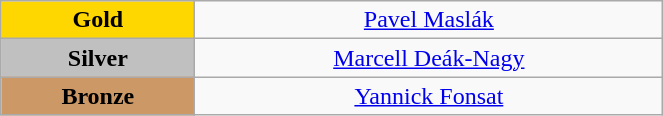<table class="wikitable" style=" text-align:center; " width="35%">
<tr>
<td bgcolor="gold"><strong>Gold</strong></td>
<td><a href='#'>Pavel Maslák</a><br>  <small><em></em></small></td>
</tr>
<tr>
<td bgcolor="silver"><strong>Silver</strong></td>
<td><a href='#'>Marcell Deák-Nagy</a><br>  <small><em></em></small></td>
</tr>
<tr>
<td bgcolor="CC9966"><strong>Bronze</strong></td>
<td><a href='#'>Yannick Fonsat</a><br>  <small><em></em></small></td>
</tr>
</table>
